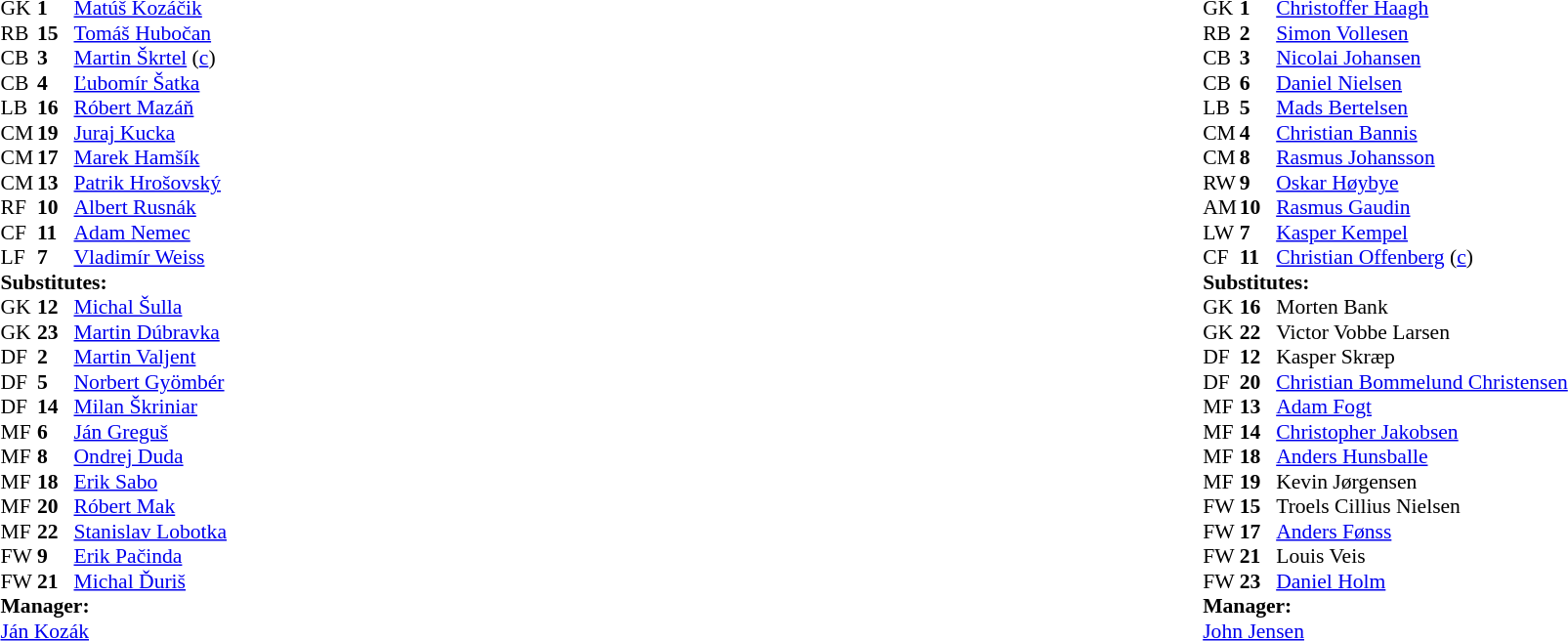<table style="width:100%;">
<tr>
<td style="vertical-align:top; width:40%;"><br><table style="font-size:90%" cellspacing="0" cellpadding="0">
<tr>
<th width="25"></th>
<th width="25"></th>
</tr>
<tr>
<td>GK</td>
<td><strong>1</strong></td>
<td><a href='#'>Matúš Kozáčik</a></td>
</tr>
<tr>
<td>RB</td>
<td><strong>15</strong></td>
<td><a href='#'>Tomáš Hubočan</a></td>
</tr>
<tr>
<td>CB</td>
<td><strong>3</strong></td>
<td><a href='#'>Martin Škrtel</a> (<a href='#'>c</a>)</td>
<td></td>
<td></td>
</tr>
<tr>
<td>CB</td>
<td><strong>4</strong></td>
<td><a href='#'>Ľubomír Šatka</a></td>
</tr>
<tr>
<td>LB</td>
<td><strong>16</strong></td>
<td><a href='#'>Róbert Mazáň</a></td>
</tr>
<tr>
<td>CM</td>
<td><strong>19</strong></td>
<td><a href='#'>Juraj Kucka</a></td>
<td></td>
<td></td>
</tr>
<tr>
<td>CM</td>
<td><strong>17</strong></td>
<td><a href='#'>Marek Hamšík</a></td>
<td></td>
<td></td>
</tr>
<tr>
<td>CM</td>
<td><strong>13</strong></td>
<td><a href='#'>Patrik Hrošovský</a></td>
</tr>
<tr>
<td>RF</td>
<td><strong>10</strong></td>
<td><a href='#'>Albert Rusnák</a></td>
<td></td>
<td></td>
</tr>
<tr>
<td>CF</td>
<td><strong>11</strong></td>
<td><a href='#'>Adam Nemec</a></td>
<td></td>
<td></td>
</tr>
<tr>
<td>LF</td>
<td><strong>7</strong></td>
<td><a href='#'>Vladimír Weiss</a></td>
<td></td>
<td></td>
</tr>
<tr>
<td colspan=3><strong>Substitutes:</strong></td>
</tr>
<tr>
<td>GK</td>
<td><strong>12</strong></td>
<td><a href='#'>Michal Šulla</a></td>
</tr>
<tr>
<td>GK</td>
<td><strong>23</strong></td>
<td><a href='#'>Martin Dúbravka</a></td>
</tr>
<tr>
<td>DF</td>
<td><strong>2</strong></td>
<td><a href='#'>Martin Valjent</a></td>
</tr>
<tr>
<td>DF</td>
<td><strong>5</strong></td>
<td><a href='#'>Norbert Gyömbér</a></td>
<td></td>
<td></td>
</tr>
<tr>
<td>DF</td>
<td><strong>14</strong></td>
<td><a href='#'>Milan Škriniar</a></td>
</tr>
<tr>
<td>MF</td>
<td><strong>6</strong></td>
<td><a href='#'>Ján Greguš</a></td>
<td></td>
<td></td>
</tr>
<tr>
<td>MF</td>
<td><strong>8</strong></td>
<td><a href='#'>Ondrej Duda</a></td>
<td></td>
<td></td>
</tr>
<tr>
<td>MF</td>
<td><strong>18</strong></td>
<td><a href='#'>Erik Sabo</a></td>
</tr>
<tr>
<td>MF</td>
<td><strong>20</strong></td>
<td><a href='#'>Róbert Mak</a></td>
<td></td>
<td></td>
</tr>
<tr>
<td>MF</td>
<td><strong>22</strong></td>
<td><a href='#'>Stanislav Lobotka</a></td>
</tr>
<tr>
<td>FW</td>
<td><strong>9</strong></td>
<td><a href='#'>Erik Pačinda</a></td>
<td></td>
<td></td>
</tr>
<tr>
<td>FW</td>
<td><strong>21</strong></td>
<td><a href='#'>Michal Ďuriš</a></td>
<td></td>
<td></td>
</tr>
<tr>
<td colspan=3><strong>Manager:</strong></td>
</tr>
<tr>
<td colspan=3><a href='#'>Ján Kozák</a></td>
</tr>
</table>
</td>
<td valign="top"></td>
<td style="vertical-align:top; width:50%;"><br><table style="font-size:90%; margin:auto;" cellspacing="0" cellpadding="0">
<tr>
<th width=25></th>
<th width=25></th>
</tr>
<tr>
<td>GK</td>
<td><strong>1</strong></td>
<td><a href='#'>Christoffer Haagh</a></td>
</tr>
<tr>
<td>RB</td>
<td><strong>2</strong></td>
<td><a href='#'>Simon Vollesen</a></td>
<td></td>
<td></td>
</tr>
<tr>
<td>CB</td>
<td><strong>3</strong></td>
<td><a href='#'>Nicolai Johansen</a></td>
</tr>
<tr>
<td>CB</td>
<td><strong>6</strong></td>
<td><a href='#'>Daniel Nielsen</a></td>
</tr>
<tr>
<td>LB</td>
<td><strong>5</strong></td>
<td><a href='#'>Mads Bertelsen</a></td>
<td></td>
<td></td>
</tr>
<tr>
<td>CM</td>
<td><strong>4</strong></td>
<td><a href='#'>Christian Bannis</a></td>
<td></td>
<td></td>
</tr>
<tr>
<td>CM</td>
<td><strong>8</strong></td>
<td><a href='#'>Rasmus Johansson</a></td>
<td></td>
<td></td>
</tr>
<tr>
<td>RW</td>
<td><strong>9</strong></td>
<td><a href='#'>Oskar Høybye</a></td>
<td></td>
<td></td>
</tr>
<tr>
<td>AM</td>
<td><strong>10</strong></td>
<td><a href='#'>Rasmus Gaudin</a></td>
</tr>
<tr>
<td>LW</td>
<td><strong>7</strong></td>
<td><a href='#'>Kasper Kempel</a></td>
<td></td>
<td></td>
</tr>
<tr>
<td>CF</td>
<td><strong>11</strong></td>
<td><a href='#'>Christian Offenberg</a> (<a href='#'>c</a>)</td>
</tr>
<tr>
<td colspan=3><strong>Substitutes:</strong></td>
</tr>
<tr>
<td>GK</td>
<td><strong>16</strong></td>
<td>Morten Bank</td>
</tr>
<tr>
<td>GK</td>
<td><strong>22</strong></td>
<td>Victor Vobbe Larsen</td>
</tr>
<tr>
<td>DF</td>
<td><strong>12</strong></td>
<td>Kasper Skræp</td>
</tr>
<tr>
<td>DF</td>
<td><strong>20</strong></td>
<td><a href='#'>Christian Bommelund Christensen</a></td>
<td></td>
<td></td>
</tr>
<tr>
<td>MF</td>
<td><strong>13</strong></td>
<td><a href='#'>Adam Fogt</a></td>
<td></td>
<td></td>
</tr>
<tr>
<td>MF</td>
<td><strong>14</strong></td>
<td><a href='#'>Christopher Jakobsen</a></td>
<td></td>
<td></td>
</tr>
<tr>
<td>MF</td>
<td><strong>18</strong></td>
<td><a href='#'>Anders Hunsballe</a></td>
<td></td>
<td></td>
</tr>
<tr>
<td>MF</td>
<td><strong>19</strong></td>
<td>Kevin Jørgensen</td>
</tr>
<tr>
<td>FW</td>
<td><strong>15</strong></td>
<td>Troels Cillius Nielsen</td>
</tr>
<tr>
<td>FW</td>
<td><strong>17</strong></td>
<td><a href='#'>Anders Fønss</a></td>
<td></td>
<td></td>
</tr>
<tr>
<td>FW</td>
<td><strong>21</strong></td>
<td>Louis Veis</td>
</tr>
<tr>
<td>FW</td>
<td><strong>23</strong></td>
<td><a href='#'>Daniel Holm</a></td>
<td></td>
<td></td>
</tr>
<tr>
<td colspan=3><strong>Manager:</strong></td>
</tr>
<tr>
<td colspan=3><a href='#'>John Jensen</a></td>
</tr>
</table>
</td>
</tr>
</table>
